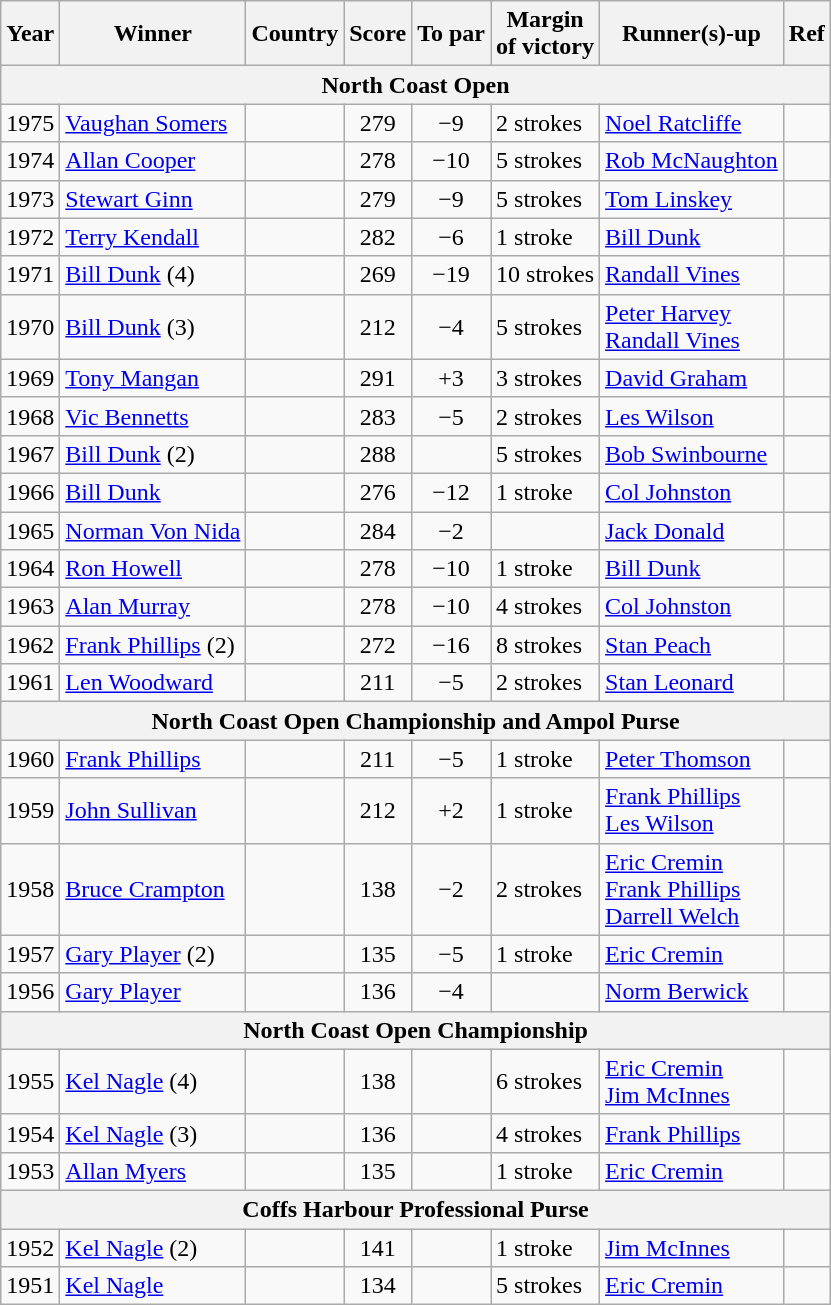<table class="wikitable sortable style="font-size:95%">
<tr>
<th>Year</th>
<th>Winner</th>
<th>Country</th>
<th>Score</th>
<th>To par</th>
<th>Margin<br>of victory</th>
<th>Runner(s)-up</th>
<th>Ref</th>
</tr>
<tr>
<th colspan=9>North Coast Open</th>
</tr>
<tr>
<td>1975</td>
<td><a href='#'>Vaughan Somers</a></td>
<td></td>
<td align=center>279</td>
<td align=center>−9</td>
<td>2 strokes</td>
<td> <a href='#'>Noel Ratcliffe</a></td>
<td></td>
</tr>
<tr>
<td>1974</td>
<td><a href='#'>Allan Cooper</a></td>
<td></td>
<td align=center>278</td>
<td align=center>−10</td>
<td>5 strokes</td>
<td> <a href='#'>Rob McNaughton</a></td>
<td></td>
</tr>
<tr>
<td>1973</td>
<td><a href='#'>Stewart Ginn</a></td>
<td></td>
<td align=center>279</td>
<td align=center>−9</td>
<td>5 strokes</td>
<td> <a href='#'>Tom Linskey</a></td>
<td></td>
</tr>
<tr>
<td>1972</td>
<td><a href='#'>Terry Kendall</a></td>
<td></td>
<td align=center>282</td>
<td align=center>−6</td>
<td>1 stroke</td>
<td> <a href='#'>Bill Dunk</a></td>
<td></td>
</tr>
<tr>
<td>1971</td>
<td><a href='#'>Bill Dunk</a> (4)</td>
<td></td>
<td align=center>269</td>
<td align=center>−19</td>
<td>10 strokes</td>
<td> <a href='#'>Randall Vines</a></td>
<td></td>
</tr>
<tr>
<td>1970</td>
<td><a href='#'>Bill Dunk</a> (3)</td>
<td></td>
<td align=center>212</td>
<td align=center>−4</td>
<td>5 strokes</td>
<td> <a href='#'>Peter Harvey</a><br> <a href='#'>Randall Vines</a></td>
<td></td>
</tr>
<tr>
<td>1969</td>
<td><a href='#'>Tony Mangan</a></td>
<td></td>
<td align=center>291</td>
<td align=center>+3</td>
<td>3 strokes</td>
<td> <a href='#'>David Graham</a></td>
<td></td>
</tr>
<tr>
<td>1968</td>
<td><a href='#'>Vic Bennetts</a></td>
<td></td>
<td align=center>283</td>
<td align=center>−5</td>
<td>2 strokes</td>
<td> <a href='#'>Les Wilson</a></td>
<td></td>
</tr>
<tr>
<td>1967</td>
<td><a href='#'>Bill Dunk</a> (2)</td>
<td></td>
<td align=center>288</td>
<td align=center></td>
<td>5 strokes</td>
<td> <a href='#'>Bob Swinbourne</a></td>
<td></td>
</tr>
<tr>
<td>1966</td>
<td><a href='#'>Bill Dunk</a></td>
<td></td>
<td align=center>276</td>
<td align=center>−12</td>
<td>1 stroke</td>
<td> <a href='#'>Col Johnston</a></td>
<td></td>
</tr>
<tr>
<td>1965</td>
<td><a href='#'>Norman Von Nida</a></td>
<td></td>
<td align=center>284</td>
<td align=center>−2</td>
<td></td>
<td> <a href='#'>Jack Donald</a></td>
<td></td>
</tr>
<tr>
<td>1964</td>
<td><a href='#'>Ron Howell</a></td>
<td></td>
<td align=center>278</td>
<td align=center>−10</td>
<td>1 stroke</td>
<td> <a href='#'>Bill Dunk</a></td>
<td></td>
</tr>
<tr>
<td>1963</td>
<td><a href='#'>Alan Murray</a></td>
<td></td>
<td align=center>278</td>
<td align=center>−10</td>
<td>4 strokes</td>
<td> <a href='#'>Col Johnston</a></td>
<td></td>
</tr>
<tr>
<td>1962</td>
<td><a href='#'>Frank Phillips</a> (2)</td>
<td></td>
<td align=center>272</td>
<td align=center>−16</td>
<td>8 strokes</td>
<td> <a href='#'>Stan Peach</a></td>
<td></td>
</tr>
<tr>
<td>1961</td>
<td><a href='#'>Len Woodward</a></td>
<td></td>
<td align=center>211</td>
<td align=center>−5</td>
<td>2 strokes</td>
<td> <a href='#'>Stan Leonard</a></td>
<td></td>
</tr>
<tr>
<th colspan=9>North Coast Open Championship and Ampol Purse</th>
</tr>
<tr>
<td>1960</td>
<td><a href='#'>Frank Phillips</a></td>
<td></td>
<td align=center>211</td>
<td align=center>−5</td>
<td>1 stroke</td>
<td> <a href='#'>Peter Thomson</a></td>
<td></td>
</tr>
<tr>
<td>1959</td>
<td><a href='#'>John Sullivan</a></td>
<td></td>
<td align=center>212</td>
<td align=center>+2</td>
<td>1 stroke</td>
<td> <a href='#'>Frank Phillips</a><br> <a href='#'>Les Wilson</a></td>
<td></td>
</tr>
<tr>
<td>1958</td>
<td><a href='#'>Bruce Crampton</a></td>
<td></td>
<td align=center>138</td>
<td align=center>−2</td>
<td>2 strokes</td>
<td> <a href='#'>Eric Cremin</a><br> <a href='#'>Frank Phillips</a><br> <a href='#'>Darrell Welch</a></td>
<td></td>
</tr>
<tr>
<td>1957</td>
<td><a href='#'>Gary Player</a> (2)</td>
<td></td>
<td align=center>135</td>
<td align=center>−5</td>
<td>1 stroke</td>
<td> <a href='#'>Eric Cremin</a></td>
<td></td>
</tr>
<tr>
<td>1956</td>
<td><a href='#'>Gary Player</a></td>
<td></td>
<td align=center>136</td>
<td align=center>−4</td>
<td></td>
<td> <a href='#'>Norm Berwick</a></td>
<td></td>
</tr>
<tr>
<th colspan=9>North Coast Open Championship</th>
</tr>
<tr>
<td>1955</td>
<td><a href='#'>Kel Nagle</a> (4)</td>
<td></td>
<td align=center>138</td>
<td align=center></td>
<td>6 strokes</td>
<td> <a href='#'>Eric Cremin</a><br> <a href='#'>Jim McInnes</a></td>
<td></td>
</tr>
<tr>
<td>1954</td>
<td><a href='#'>Kel Nagle</a> (3)</td>
<td></td>
<td align=center>136</td>
<td align=center></td>
<td>4 strokes</td>
<td> <a href='#'>Frank Phillips</a></td>
<td></td>
</tr>
<tr>
<td>1953</td>
<td><a href='#'>Allan Myers</a></td>
<td></td>
<td align=center>135</td>
<td align=center></td>
<td>1 stroke</td>
<td> <a href='#'>Eric Cremin</a></td>
<td></td>
</tr>
<tr>
<th colspan=9>Coffs Harbour Professional Purse</th>
</tr>
<tr>
<td>1952</td>
<td><a href='#'>Kel Nagle</a> (2)</td>
<td></td>
<td align=center>141</td>
<td align=center></td>
<td>1 stroke</td>
<td> <a href='#'>Jim McInnes</a></td>
<td></td>
</tr>
<tr>
<td>1951</td>
<td><a href='#'>Kel Nagle</a></td>
<td></td>
<td align=center>134</td>
<td align=center></td>
<td>5 strokes</td>
<td> <a href='#'>Eric Cremin</a></td>
<td></td>
</tr>
</table>
